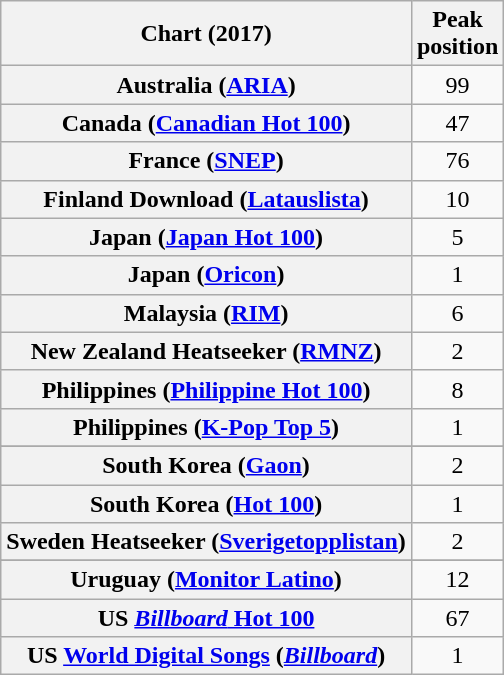<table class="wikitable sortable plainrowheaders" style="text-align:center">
<tr>
<th scope="col">Chart (2017)</th>
<th scope="col">Peak<br> position</th>
</tr>
<tr>
<th scope="row">Australia (<a href='#'>ARIA</a>)</th>
<td>99</td>
</tr>
<tr>
<th scope="row">Canada (<a href='#'>Canadian Hot 100</a>)</th>
<td>47</td>
</tr>
<tr>
<th scope="row">France (<a href='#'>SNEP</a>)</th>
<td>76</td>
</tr>
<tr>
<th scope="row">Finland Download (<a href='#'>Latauslista</a>)</th>
<td>10</td>
</tr>
<tr>
<th scope="row">Japan (<a href='#'>Japan Hot 100</a>)</th>
<td>5</td>
</tr>
<tr>
<th scope="row">Japan (<a href='#'>Oricon</a>)</th>
<td>1</td>
</tr>
<tr>
<th scope="row">Malaysia (<a href='#'>RIM</a>)</th>
<td>6</td>
</tr>
<tr>
<th scope="row">New Zealand Heatseeker (<a href='#'>RMNZ</a>)</th>
<td>2</td>
</tr>
<tr>
<th scope="row">Philippines (<a href='#'>Philippine Hot 100</a>)</th>
<td>8</td>
</tr>
<tr>
<th scope="row">Philippines (<a href='#'>K-Pop Top 5</a>)</th>
<td>1</td>
</tr>
<tr>
</tr>
<tr>
</tr>
<tr>
<th scope="row">South Korea (<a href='#'>Gaon</a>)</th>
<td>2</td>
</tr>
<tr>
<th scope="row">South Korea (<a href='#'>Hot 100</a>)</th>
<td>1</td>
</tr>
<tr>
<th scope="row">Sweden Heatseeker (<a href='#'>Sverigetopplistan</a>)</th>
<td>2</td>
</tr>
<tr>
</tr>
<tr>
</tr>
<tr>
<th scope="row">Uruguay (<a href='#'>Monitor Latino</a>)</th>
<td>12</td>
</tr>
<tr>
<th scope="row">US <a href='#'><em>Billboard</em> Hot 100</a></th>
<td>67</td>
</tr>
<tr>
<th scope="row">US <a href='#'>World Digital Songs</a> (<em><a href='#'>Billboard</a></em>)</th>
<td>1</td>
</tr>
</table>
